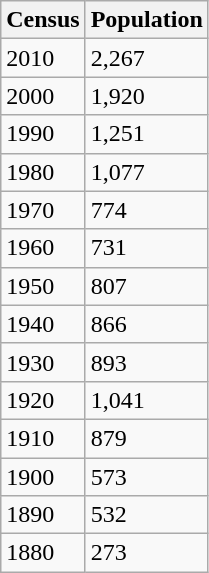<table class="wikitable">
<tr>
<th>Census</th>
<th>Population</th>
</tr>
<tr>
<td>2010</td>
<td>2,267</td>
</tr>
<tr>
<td>2000</td>
<td>1,920</td>
</tr>
<tr>
<td>1990</td>
<td>1,251</td>
</tr>
<tr>
<td>1980</td>
<td>1,077</td>
</tr>
<tr>
<td>1970</td>
<td>774</td>
</tr>
<tr>
<td>1960</td>
<td>731</td>
</tr>
<tr>
<td>1950</td>
<td>807</td>
</tr>
<tr>
<td>1940</td>
<td>866</td>
</tr>
<tr>
<td>1930</td>
<td>893</td>
</tr>
<tr>
<td>1920</td>
<td>1,041</td>
</tr>
<tr>
<td>1910</td>
<td>879</td>
</tr>
<tr>
<td>1900</td>
<td>573</td>
</tr>
<tr>
<td>1890</td>
<td>532</td>
</tr>
<tr>
<td>1880</td>
<td>273</td>
</tr>
</table>
